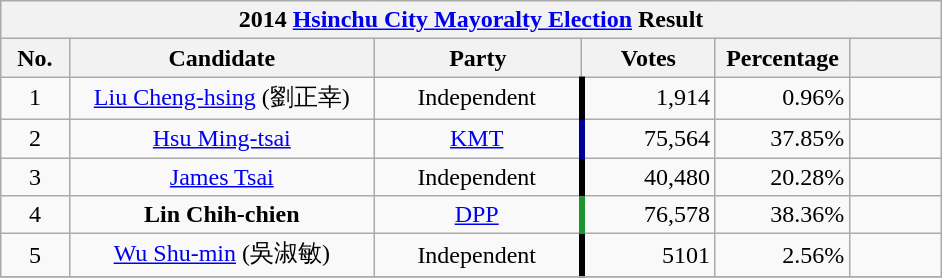<table class="wikitable" style="text-align:center;margin:1em auto;">
<tr>
<th colspan="7" width=620px>2014 <a href='#'>Hsinchu City Mayoralty Election</a> Result</th>
</tr>
<tr>
<th width=35>No.</th>
<th width=180>Candidate</th>
<th width=120>Party</th>
<th width=75>Votes</th>
<th width=75>Percentage</th>
<th width=49></th>
</tr>
<tr>
<td>1</td>
<td><a href='#'>Liu Cheng-hsing</a> (劉正幸)</td>
<td>Independent</td>
<td style="border-left:4px solid #000000;" align="right">1,914</td>
<td align="right">0.96%</td>
<td align="center"></td>
</tr>
<tr>
<td>2</td>
<td><a href='#'>Hsu Ming-tsai</a></td>
<td><a href='#'>KMT</a></td>
<td style="border-left:4px solid #000099;" align="right">75,564</td>
<td align="right">37.85%</td>
<td align="center"></td>
</tr>
<tr>
<td>3</td>
<td><a href='#'>James Tsai</a></td>
<td>Independent</td>
<td style="border-left:4px solid #000000;" align="right">40,480</td>
<td align="right">20.28%</td>
<td align="center"></td>
</tr>
<tr>
<td>4</td>
<td><strong>Lin Chih-chien</strong></td>
<td><a href='#'>DPP</a></td>
<td style="border-left:4px solid #1B9431;" align="right">76,578</td>
<td align="right">38.36%</td>
<td align="center"><div></div></td>
</tr>
<tr>
<td>5</td>
<td><a href='#'>Wu Shu-min</a> (吳淑敏)</td>
<td>Independent</td>
<td style="border-left:4px solid #000000;" align="right">5101</td>
<td align="right">2.56%</td>
<td align="center"></td>
</tr>
<tr bgcolor=EEEEEE>
</tr>
</table>
